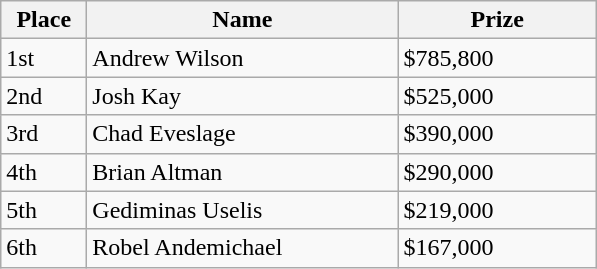<table class="wikitable">
<tr>
<th style="width:50px;">Place</th>
<th style="width:200px;">Name</th>
<th style="width:125px;">Prize</th>
</tr>
<tr>
<td>1st</td>
<td> Andrew Wilson</td>
<td>$785,800</td>
</tr>
<tr>
<td>2nd</td>
<td> Josh Kay</td>
<td>$525,000</td>
</tr>
<tr>
<td>3rd</td>
<td> Chad Eveslage</td>
<td>$390,000</td>
</tr>
<tr>
<td>4th</td>
<td> Brian Altman</td>
<td>$290,000</td>
</tr>
<tr>
<td>5th</td>
<td> Gediminas Uselis</td>
<td>$219,000</td>
</tr>
<tr>
<td>6th</td>
<td> Robel Andemichael</td>
<td>$167,000</td>
</tr>
</table>
